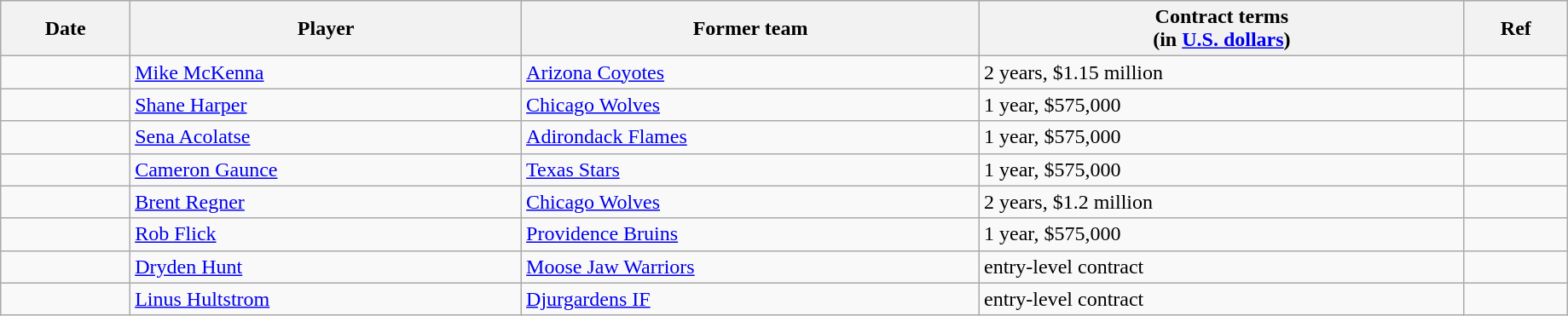<table class="wikitable" width=97%>
<tr bgcolor="#dddddd">
<th>Date</th>
<th>Player</th>
<th>Former team</th>
<th>Contract terms<br>(in <a href='#'>U.S. dollars</a>)</th>
<th>Ref</th>
</tr>
<tr>
<td></td>
<td><a href='#'>Mike McKenna</a></td>
<td><a href='#'>Arizona Coyotes</a></td>
<td>2 years, $1.15 million</td>
<td></td>
</tr>
<tr>
<td></td>
<td><a href='#'>Shane Harper</a></td>
<td><a href='#'>Chicago Wolves</a></td>
<td>1 year, $575,000</td>
<td></td>
</tr>
<tr>
<td></td>
<td><a href='#'>Sena Acolatse</a></td>
<td><a href='#'>Adirondack Flames</a></td>
<td>1 year, $575,000</td>
<td></td>
</tr>
<tr>
<td></td>
<td><a href='#'>Cameron Gaunce</a></td>
<td><a href='#'>Texas Stars</a></td>
<td>1 year, $575,000</td>
<td></td>
</tr>
<tr>
<td></td>
<td><a href='#'>Brent Regner</a></td>
<td><a href='#'>Chicago Wolves</a></td>
<td>2 years, $1.2 million</td>
<td></td>
</tr>
<tr>
<td></td>
<td><a href='#'>Rob Flick</a></td>
<td><a href='#'>Providence Bruins</a></td>
<td>1 year, $575,000</td>
<td></td>
</tr>
<tr>
<td></td>
<td><a href='#'>Dryden Hunt</a></td>
<td><a href='#'>Moose Jaw Warriors</a></td>
<td>entry-level contract</td>
<td></td>
</tr>
<tr>
<td></td>
<td><a href='#'>Linus Hultstrom</a></td>
<td><a href='#'>Djurgardens IF</a></td>
<td>entry-level contract</td>
<td></td>
</tr>
</table>
